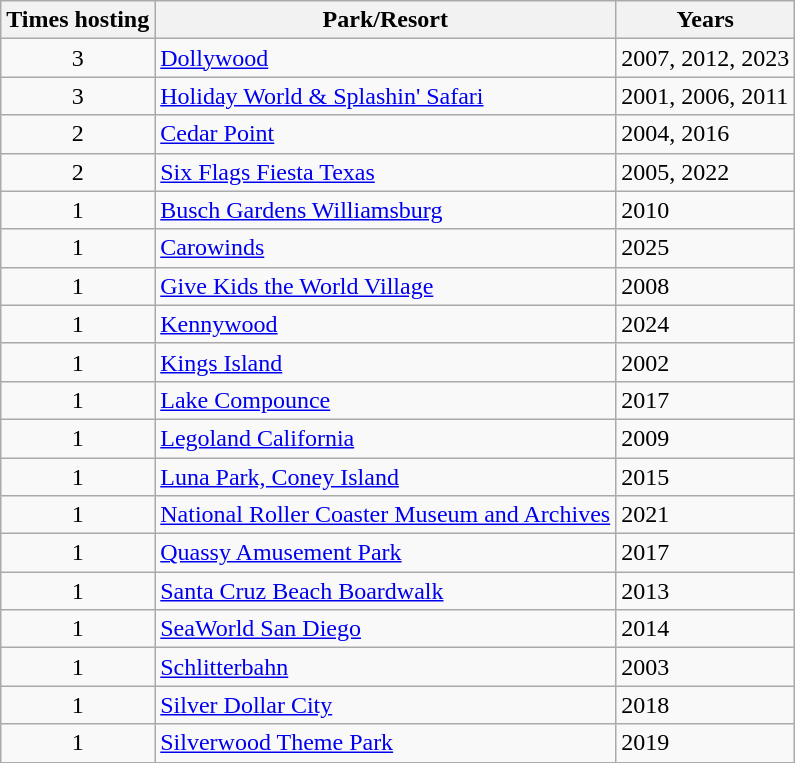<table class="wikitable sortable">
<tr>
<th>Times hosting</th>
<th>Park/Resort</th>
<th>Years</th>
</tr>
<tr>
<td align=center>3</td>
<td><a href='#'>Dollywood</a></td>
<td>2007, 2012, 2023</td>
</tr>
<tr>
<td align=center>3</td>
<td><a href='#'>Holiday World & Splashin' Safari</a></td>
<td>2001, 2006, 2011</td>
</tr>
<tr>
<td align=center>2</td>
<td><a href='#'>Cedar Point</a></td>
<td>2004, 2016</td>
</tr>
<tr>
<td align=center>2</td>
<td><a href='#'>Six Flags Fiesta Texas</a></td>
<td>2005, 2022</td>
</tr>
<tr>
<td align=center>1</td>
<td><a href='#'>Busch Gardens Williamsburg</a></td>
<td>2010</td>
</tr>
<tr>
<td align=center>1</td>
<td><a href='#'>Carowinds</a></td>
<td>2025</td>
</tr>
<tr>
<td align=center>1</td>
<td><a href='#'>Give Kids the World Village</a></td>
<td>2008</td>
</tr>
<tr>
<td align=center>1</td>
<td><a href='#'>Kennywood</a></td>
<td>2024</td>
</tr>
<tr>
<td align=center>1</td>
<td><a href='#'>Kings Island</a></td>
<td>2002</td>
</tr>
<tr>
<td align=center>1</td>
<td><a href='#'>Lake Compounce</a></td>
<td>2017</td>
</tr>
<tr>
<td align=center>1</td>
<td><a href='#'>Legoland California</a></td>
<td>2009</td>
</tr>
<tr>
<td align=center>1</td>
<td><a href='#'>Luna Park, Coney Island</a></td>
<td>2015</td>
</tr>
<tr>
<td align=center>1</td>
<td><a href='#'>National Roller Coaster Museum and Archives</a></td>
<td>2021</td>
</tr>
<tr>
<td align=center>1</td>
<td><a href='#'>Quassy Amusement Park</a></td>
<td>2017</td>
</tr>
<tr>
<td align=center>1</td>
<td><a href='#'>Santa Cruz Beach Boardwalk</a></td>
<td>2013</td>
</tr>
<tr>
<td align=center>1</td>
<td><a href='#'>SeaWorld San Diego</a></td>
<td>2014</td>
</tr>
<tr>
<td align=center>1</td>
<td><a href='#'>Schlitterbahn</a></td>
<td>2003</td>
</tr>
<tr>
<td align=center>1</td>
<td><a href='#'>Silver Dollar City</a></td>
<td>2018</td>
</tr>
<tr>
<td align=center>1</td>
<td><a href='#'>Silverwood Theme Park</a></td>
<td>2019</td>
</tr>
</table>
